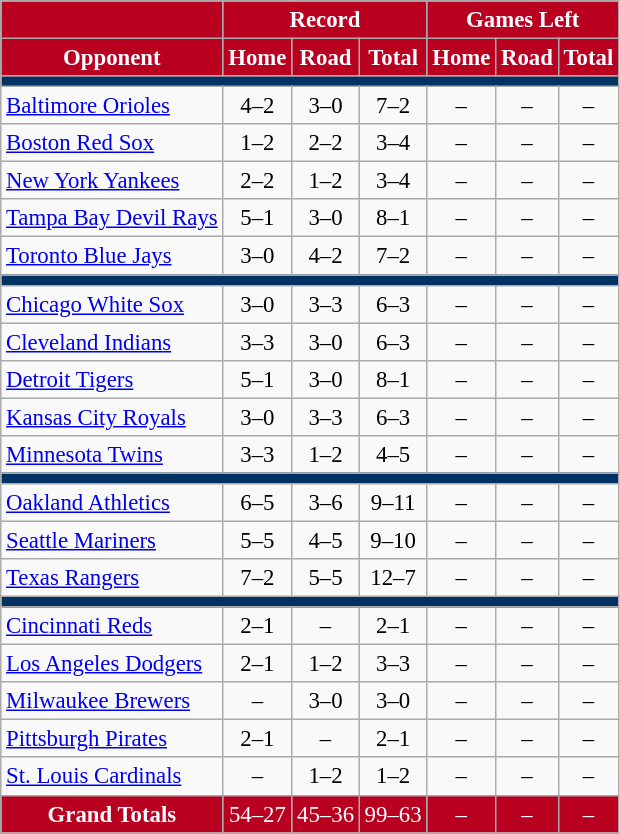<table class="wikitable" style="font-size: 95%; text-align: center;">
<tr>
<th style="background:#BA0021; color:#FFFFFF;"></th>
<th colspan=3 style="background:#BA0021;color:white;">Record</th>
<th colspan=3 style="background:#BA0021;color:white;">Games Left</th>
</tr>
<tr>
<th ! style="background:#BA0021;color:white;">Opponent</th>
<th ! style="background:#BA0021;color:white;">Home</th>
<th ! style="background:#BA0021;color:white;">Road</th>
<th ! style="background:#BA0021;color:white;">Total</th>
<th ! style="background:#BA0021; color:white;">Home</th>
<th ! style="background:#BA0021; color:white;">Road</th>
<th ! style="background:#BA0021; color:white;">Total</th>
</tr>
<tr>
<td colspan="11"  style="text-align:center; background:#003263;" color:red;><strong><a href='#'></a></strong></td>
</tr>
<tr>
<td style="text-align:left;"><a href='#'>Baltimore Orioles</a></td>
<td>4–2</td>
<td>3–0</td>
<td>7–2</td>
<td>–</td>
<td>–</td>
<td>–</td>
</tr>
<tr>
<td style="text-align:left;"><a href='#'>Boston Red Sox</a></td>
<td>1–2</td>
<td>2–2</td>
<td>3–4</td>
<td>–</td>
<td>–</td>
<td>–</td>
</tr>
<tr>
<td style="text-align:left;"><a href='#'>New York Yankees</a></td>
<td>2–2</td>
<td>1–2</td>
<td>3–4</td>
<td>–</td>
<td>–</td>
<td>–</td>
</tr>
<tr>
<td style="text-align:left;"><a href='#'>Tampa Bay Devil Rays</a></td>
<td>5–1</td>
<td>3–0</td>
<td>8–1</td>
<td>–</td>
<td>–</td>
<td>–</td>
</tr>
<tr>
<td style="text-align:left;"><a href='#'>Toronto Blue Jays</a></td>
<td>3–0</td>
<td>4–2</td>
<td>7–2</td>
<td>–</td>
<td>–</td>
<td>–</td>
</tr>
<tr>
<td colspan="11"  style="text-align:center; background:#003263;" color:red;><strong><a href='#'></a></strong></td>
</tr>
<tr>
<td style="text-align:left;"><a href='#'>Chicago White Sox</a></td>
<td>3–0</td>
<td>3–3</td>
<td>6–3</td>
<td>–</td>
<td>–</td>
<td>–</td>
</tr>
<tr>
<td style="text-align:left;"><a href='#'>Cleveland Indians</a></td>
<td>3–3</td>
<td>3–0</td>
<td>6–3</td>
<td>–</td>
<td>–</td>
<td>–</td>
</tr>
<tr>
<td style="text-align:left;"><a href='#'>Detroit Tigers</a></td>
<td>5–1</td>
<td>3–0</td>
<td>8–1</td>
<td>–</td>
<td>–</td>
<td>–</td>
</tr>
<tr>
<td style="text-align:left;"><a href='#'>Kansas City Royals</a></td>
<td>3–0</td>
<td>3–3</td>
<td>6–3</td>
<td>–</td>
<td>–</td>
<td>–</td>
</tr>
<tr>
<td style="text-align:left;"><a href='#'>Minnesota Twins</a></td>
<td>3–3</td>
<td>1–2</td>
<td>4–5</td>
<td>–</td>
<td>–</td>
<td>–</td>
</tr>
<tr>
<td colspan="11"  style="text-align:center; background:#003263;" color:red;><strong><a href='#'></a></strong></td>
</tr>
<tr>
<td style="text-align:left;"><a href='#'>Oakland Athletics</a></td>
<td>6–5</td>
<td>3–6</td>
<td>9–11</td>
<td>–</td>
<td>–</td>
<td>–</td>
</tr>
<tr>
<td style="text-align:left;"><a href='#'>Seattle Mariners</a></td>
<td>5–5</td>
<td>4–5</td>
<td>9–10</td>
<td>–</td>
<td>–</td>
<td>–</td>
</tr>
<tr>
<td style="text-align:left;"><a href='#'>Texas Rangers</a></td>
<td>7–2</td>
<td>5–5</td>
<td>12–7</td>
<td>–</td>
<td>–</td>
<td>–</td>
</tr>
<tr>
<td colspan="11"  style="text-align:center; background:#003263;" color:red;><strong><a href='#'></a></strong></td>
</tr>
<tr>
<td style="text-align:left;"><a href='#'>Cincinnati Reds</a></td>
<td>2–1</td>
<td>–</td>
<td>2–1</td>
<td>–</td>
<td>–</td>
<td>–</td>
</tr>
<tr>
<td style="text-align:left;"><a href='#'>Los Angeles Dodgers</a></td>
<td>2–1</td>
<td>1–2</td>
<td>3–3</td>
<td>–</td>
<td>–</td>
<td>–</td>
</tr>
<tr>
<td style="text-align:left;"><a href='#'>Milwaukee Brewers</a></td>
<td>–</td>
<td>3–0</td>
<td>3–0</td>
<td>–</td>
<td>–</td>
<td>–</td>
</tr>
<tr>
<td style="text-align:left;"><a href='#'>Pittsburgh Pirates</a></td>
<td>2–1</td>
<td>–</td>
<td>2–1</td>
<td>–</td>
<td>–</td>
<td>–</td>
</tr>
<tr>
<td style="text-align:left;"><a href='#'>St. Louis Cardinals</a></td>
<td>–</td>
<td>1–2</td>
<td>1–2</td>
<td>–</td>
<td>–</td>
<td>–</td>
</tr>
<tr style="background:#BA0021; color:#FFFFFF;">
<td><strong>Grand Totals</strong></td>
<td>54–27</td>
<td>45–36</td>
<td>99–63</td>
<td>–</td>
<td>–</td>
<td>–</td>
</tr>
</table>
